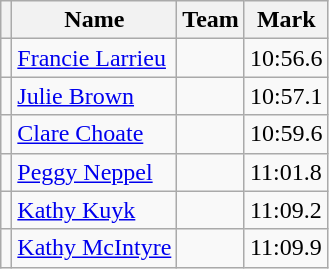<table class=wikitable>
<tr>
<th></th>
<th>Name</th>
<th>Team</th>
<th>Mark</th>
</tr>
<tr>
<td></td>
<td><a href='#'>Francie Larrieu</a></td>
<td></td>
<td>10:56.6</td>
</tr>
<tr>
<td></td>
<td><a href='#'>Julie Brown</a></td>
<td></td>
<td>10:57.1</td>
</tr>
<tr>
<td></td>
<td><a href='#'>Clare Choate</a></td>
<td></td>
<td>10:59.6</td>
</tr>
<tr>
<td></td>
<td><a href='#'>Peggy Neppel</a></td>
<td></td>
<td>11:01.8</td>
</tr>
<tr>
<td></td>
<td><a href='#'>Kathy Kuyk</a></td>
<td></td>
<td>11:09.2</td>
</tr>
<tr>
<td></td>
<td><a href='#'>Kathy McIntyre</a></td>
<td></td>
<td>11:09.9</td>
</tr>
</table>
